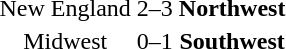<table>
<tr>
<td align=center>New England</td>
<td align=center>2–3</td>
<td align=center><strong>Northwest</strong></td>
</tr>
<tr>
<td align=center>Midwest</td>
<td align=center>0–1</td>
<td align=center><strong>Southwest</strong></td>
</tr>
</table>
